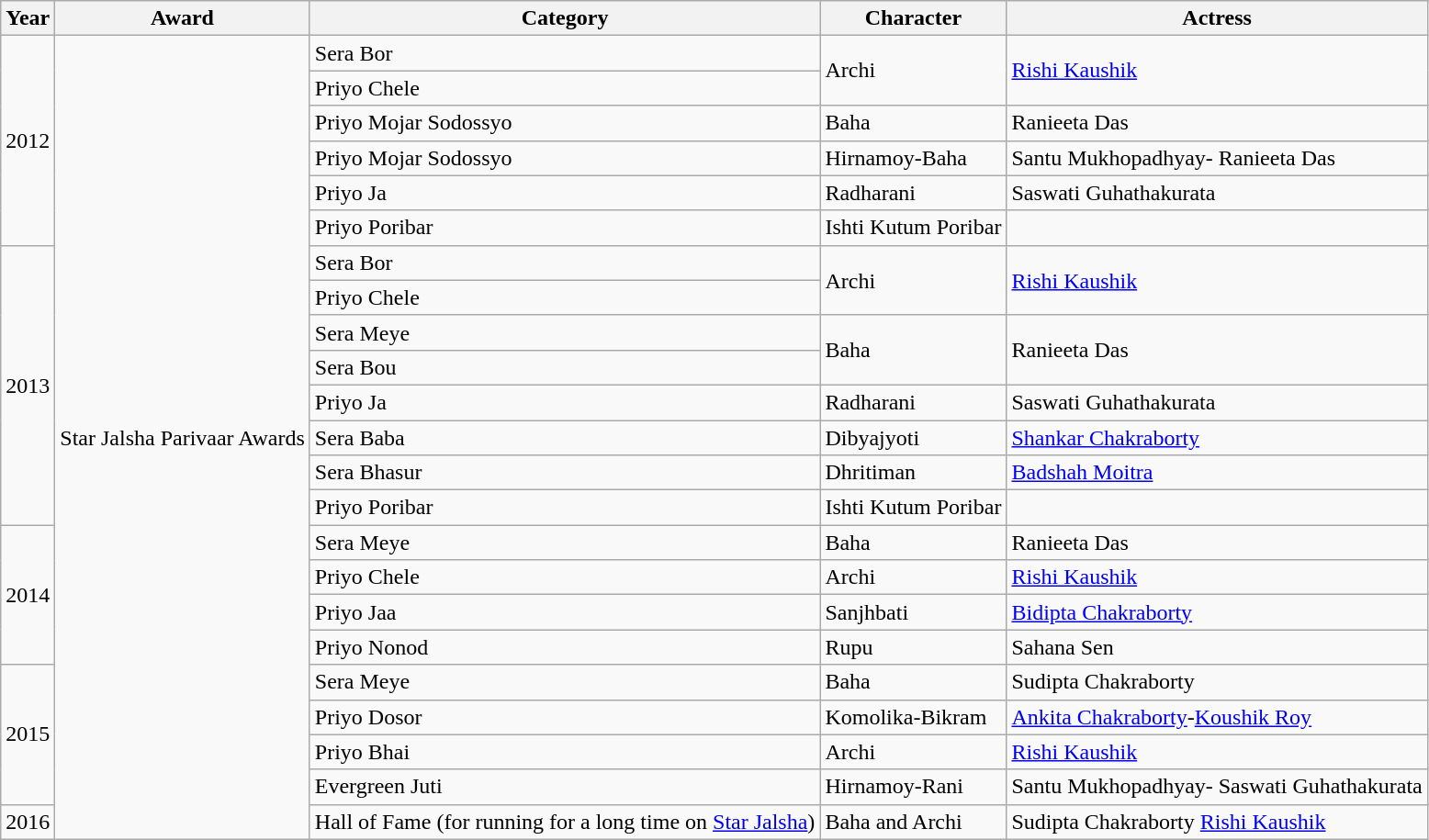<table class="wikitable sortable">
<tr>
<th>Year</th>
<th>Award</th>
<th>Category</th>
<th>Character</th>
<th>Actress</th>
</tr>
<tr>
<td rowspan="6">2012</td>
<td rowspan="23">Star Jalsha Parivaar Awards</td>
<td>Sera Bor</td>
<td rowspan="2">Archi</td>
<td rowspan="2"><a href='#'>Rishi Kaushik</a></td>
</tr>
<tr>
<td>Priyo Chele</td>
</tr>
<tr>
<td>Priyo Mojar Sodossyo</td>
<td>Baha</td>
<td>Ranieeta Das</td>
</tr>
<tr>
<td>Priyo Mojar Sodossyo</td>
<td>Hirnamoy-Baha</td>
<td>Santu Mukhopadhyay- Ranieeta Das</td>
</tr>
<tr>
<td>Priyo Ja</td>
<td>Radharani</td>
<td>Saswati Guhathakurata</td>
</tr>
<tr>
<td>Priyo Poribar</td>
<td>Ishti Kutum Poribar</td>
<td></td>
</tr>
<tr>
<td rowspan="8">2013</td>
<td>Sera Bor</td>
<td rowspan="2">Archi</td>
<td rowspan="2"><a href='#'>Rishi Kaushik</a></td>
</tr>
<tr>
<td>Priyo Chele</td>
</tr>
<tr>
<td>Sera Meye</td>
<td rowspan="2">Baha</td>
<td rowspan="2">Ranieeta Das</td>
</tr>
<tr>
<td>Sera Bou</td>
</tr>
<tr>
<td>Priyo Ja</td>
<td>Radharani</td>
<td>Saswati Guhathakurata</td>
</tr>
<tr>
<td>Sera Baba</td>
<td>Dibyajyoti</td>
<td><a href='#'>Shankar Chakraborty</a></td>
</tr>
<tr>
<td>Sera Bhasur</td>
<td>Dhritiman</td>
<td><a href='#'>Badshah Moitra</a></td>
</tr>
<tr>
<td>Priyo Poribar</td>
<td>Ishti Kutum Poribar</td>
<td></td>
</tr>
<tr>
<td rowspan="4">2014</td>
<td>Sera Meye</td>
<td>Baha</td>
<td>Ranieeta Das</td>
</tr>
<tr>
<td>Priyo Chele</td>
<td>Archi</td>
<td><a href='#'>Rishi Kaushik</a></td>
</tr>
<tr>
<td>Priyo Jaa</td>
<td>Sanjhbati</td>
<td><a href='#'>Bidipta Chakraborty</a></td>
</tr>
<tr>
<td>Priyo Nonod</td>
<td>Rupu</td>
<td>Sahana Sen</td>
</tr>
<tr>
<td rowspan="4">2015</td>
<td>Sera Meye</td>
<td>Baha</td>
<td>Sudipta Chakraborty</td>
</tr>
<tr>
<td>Priyo Dosor</td>
<td>Komolika-Bikram</td>
<td><a href='#'>Ankita Chakraborty</a>-<a href='#'>Koushik Roy</a></td>
</tr>
<tr>
<td>Priyo Bhai</td>
<td>Archi</td>
<td><a href='#'>Rishi Kaushik</a></td>
</tr>
<tr>
<td>Evergreen Juti</td>
<td>Hirnamoy-Rani</td>
<td>Santu Mukhopadhyay- Saswati Guhathakurata</td>
</tr>
<tr>
<td>2016</td>
<td>Hall of Fame (for running for a long time on <a href='#'>Star Jalsha</a>)</td>
<td>Baha and Archi</td>
<td>Sudipta Chakraborty <a href='#'>Rishi Kaushik</a></td>
</tr>
</table>
